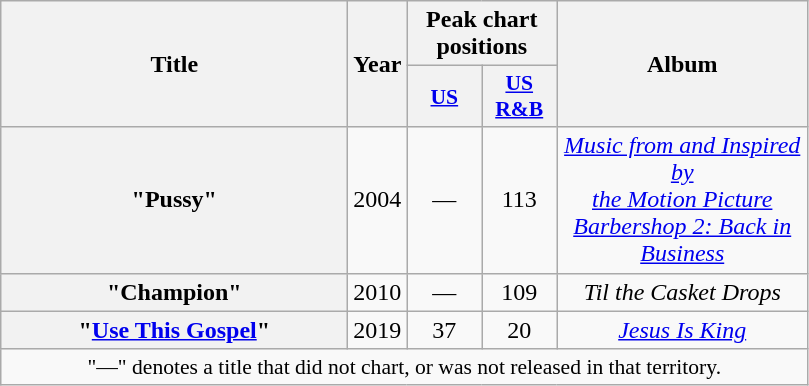<table class="wikitable plainrowheaders" style="text-align:center;">
<tr>
<th scope="col" rowspan="2" style="width:14em;">Title</th>
<th scope="col" rowspan="2" style="width:1em;">Year</th>
<th scope="col" colspan="2">Peak chart positions</th>
<th scope="col" rowspan="2" style="width:10em;">Album</th>
</tr>
<tr>
<th scope="col" style="width:3em;font-size:90%;"><a href='#'>US</a><br></th>
<th scope="col" style="width:3em;font-size:90%;"><a href='#'>US<br>R&B</a><br></th>
</tr>
<tr>
<th scope="row">"Pussy"</th>
<td>2004</td>
<td>—</td>
<td>113</td>
<td><em><a href='#'>Music from and Inspired by <br>the Motion Picture Barbershop 2: Back in Business</a></em></td>
</tr>
<tr>
<th scope="row">"Champion"</th>
<td>2010</td>
<td>—</td>
<td>109</td>
<td><em>Til the Casket Drops</em></td>
</tr>
<tr>
<th scope="row">"<a href='#'>Use This Gospel</a>"<br></th>
<td>2019</td>
<td>37</td>
<td>20</td>
<td><em><a href='#'>Jesus Is King</a></em></td>
</tr>
<tr>
<td colspan="5" style="font-size:90%">"—" denotes a title that did not chart, or was not released in that territory.</td>
</tr>
</table>
